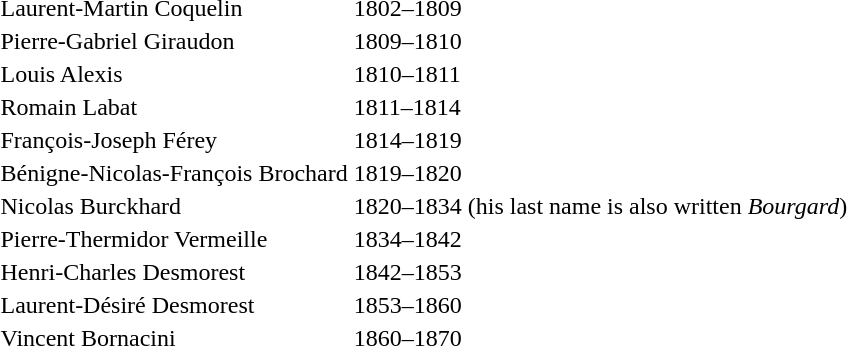<table>
<tr>
<td>Laurent-Martin Coquelin</td>
<td>1802–1809</td>
</tr>
<tr>
<td>Pierre-Gabriel Giraudon</td>
<td>1809–1810</td>
</tr>
<tr>
<td>Louis Alexis</td>
<td>1810–1811</td>
</tr>
<tr>
<td>Romain Labat</td>
<td>1811–1814</td>
</tr>
<tr>
<td>François-Joseph Férey</td>
<td>1814–1819</td>
</tr>
<tr>
<td>Bénigne-Nicolas-François Brochard</td>
<td>1819–1820</td>
</tr>
<tr>
<td>Nicolas Burckhard</td>
<td>1820–1834 (his last name is also written <em>Bourgard</em>)</td>
</tr>
<tr>
<td>Pierre-Thermidor Vermeille</td>
<td>1834–1842</td>
</tr>
<tr>
<td>Henri-Charles Desmorest</td>
<td>1842–1853</td>
</tr>
<tr>
<td>Laurent-Désiré Desmorest</td>
<td>1853–1860</td>
</tr>
<tr>
<td>Vincent Bornacini</td>
<td>1860–1870</td>
</tr>
</table>
